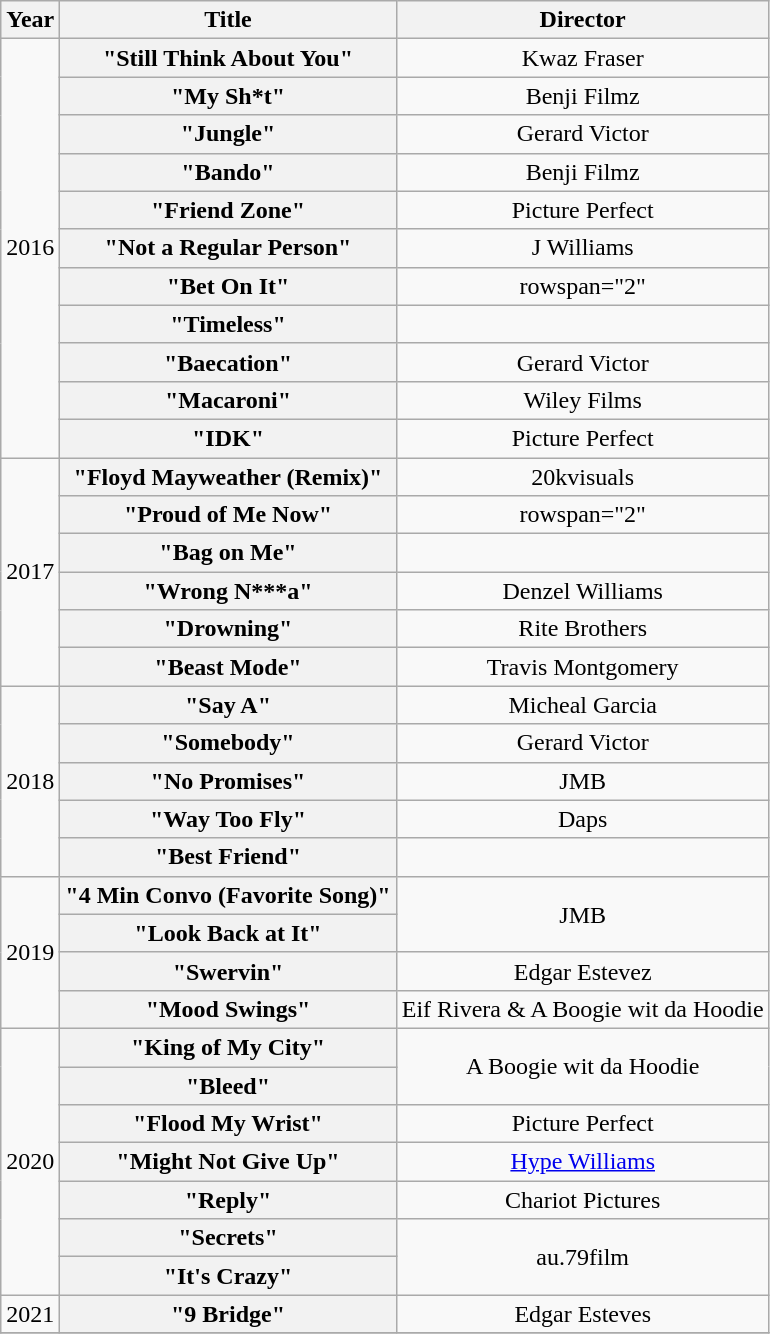<table class="wikitable plainrowheaders" style="text-align:center;">
<tr>
<th scope="col">Year</th>
<th scope="col">Title</th>
<th scope="col">Director</th>
</tr>
<tr>
<td rowspan="11">2016</td>
<th scope="row">"Still Think About You"</th>
<td>Kwaz Fraser</td>
</tr>
<tr>
<th scope="row">"My Sh*t"</th>
<td>Benji Filmz</td>
</tr>
<tr>
<th scope="row">"Jungle"</th>
<td>Gerard Victor</td>
</tr>
<tr>
<th scope="row">"Bando"</th>
<td>Benji Filmz</td>
</tr>
<tr>
<th scope="row">"Friend Zone"</th>
<td>Picture Perfect</td>
</tr>
<tr>
<th scope="row">"Not a Regular Person"</th>
<td>J Williams</td>
</tr>
<tr>
<th scope="row">"Bet On It"</th>
<td>rowspan="2" </td>
</tr>
<tr>
<th scope="row">"Timeless"</th>
</tr>
<tr>
<th scope="row">"Baecation"</th>
<td>Gerard Victor</td>
</tr>
<tr>
<th scope="row">"Macaroni"</th>
<td>Wiley Films</td>
</tr>
<tr>
<th scope="row">"IDK"</th>
<td>Picture Perfect</td>
</tr>
<tr>
<td rowspan="6">2017</td>
<th scope="row">"Floyd Mayweather (Remix)"</th>
<td>20kvisuals</td>
</tr>
<tr>
<th scope="row">"Proud of Me Now"</th>
<td>rowspan="2" </td>
</tr>
<tr>
<th scope="row">"Bag on Me"</th>
</tr>
<tr>
<th scope="row">"Wrong N***a"</th>
<td>Denzel Williams</td>
</tr>
<tr>
<th scope="row">"Drowning"</th>
<td>Rite Brothers</td>
</tr>
<tr>
<th scope="row">"Beast Mode"</th>
<td>Travis Montgomery</td>
</tr>
<tr>
<td rowspan="5">2018</td>
<th scope="row">"Say A"</th>
<td>Micheal Garcia</td>
</tr>
<tr>
<th scope="row">"Somebody"</th>
<td>Gerard Victor</td>
</tr>
<tr>
<th scope="row">"No Promises"</th>
<td>JMB</td>
</tr>
<tr>
<th scope="row">"Way Too Fly"</th>
<td>Daps</td>
</tr>
<tr>
<th scope="row">"Best Friend"</th>
<td></td>
</tr>
<tr>
<td rowspan="4">2019</td>
<th scope="row">"4 Min Convo (Favorite Song)"</th>
<td rowspan="2">JMB</td>
</tr>
<tr>
<th scope="row">"Look Back at It"</th>
</tr>
<tr>
<th scope="row">"Swervin"</th>
<td>Edgar Estevez</td>
</tr>
<tr>
<th scope="row">"Mood Swings"</th>
<td>Eif Rivera & A Boogie wit da Hoodie</td>
</tr>
<tr>
<td rowspan="7">2020</td>
<th scope="row">"King of My City"</th>
<td rowspan="2">A Boogie wit da Hoodie</td>
</tr>
<tr>
<th scope="row">"Bleed"</th>
</tr>
<tr>
<th scope="row">"Flood My Wrist"</th>
<td>Picture Perfect</td>
</tr>
<tr>
<th scope="row">"Might Not Give Up"</th>
<td><a href='#'>Hype Williams</a></td>
</tr>
<tr>
<th scope="row">"Reply"</th>
<td>Chariot Pictures</td>
</tr>
<tr>
<th scope="row">"Secrets"</th>
<td rowspan="2">au.79film</td>
</tr>
<tr>
<th scope="row">"It's Crazy"</th>
</tr>
<tr>
<td rowspan="1">2021</td>
<th scope="row">"9 Bridge"</th>
<td>Edgar Esteves</td>
</tr>
<tr>
</tr>
</table>
